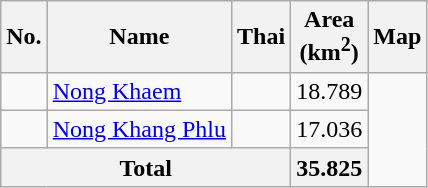<table class="wikitable sortable">
<tr>
<th>No.</th>
<th>Name</th>
<th>Thai</th>
<th>Area<br>(km<sup>2</sup>)</th>
<th>Map</th>
</tr>
<tr>
<td></td>
<td><a href='#'>Nong Khaem</a></td>
<td></td>
<td><div>18.789</div></td>
<td rowspan=3></td>
</tr>
<tr>
<td></td>
<td><a href='#'>Nong Khang Phlu</a></td>
<td></td>
<td><div>17.036</div></td>
</tr>
<tr>
<th colspan=3>Total</th>
<th><div>35.825</div></th>
</tr>
</table>
